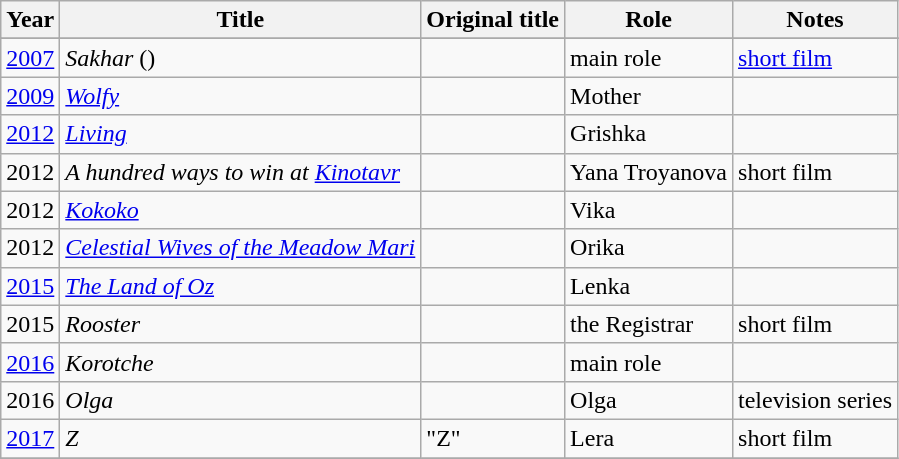<table class="wikitable">
<tr>
<th>Year</th>
<th>Title</th>
<th>Original title</th>
<th>Role</th>
<th>Notes</th>
</tr>
<tr>
</tr>
<tr>
<td><a href='#'>2007</a></td>
<td><em>Sakhar</em> ()</td>
<td></td>
<td>main role</td>
<td><a href='#'>short film</a></td>
</tr>
<tr>
<td><a href='#'>2009</a></td>
<td><em><a href='#'>Wolfy</a></em></td>
<td></td>
<td>Mother</td>
<td></td>
</tr>
<tr>
<td><a href='#'>2012</a></td>
<td><em><a href='#'>Living</a></em></td>
<td></td>
<td>Grishka</td>
<td></td>
</tr>
<tr>
<td>2012</td>
<td><em>A hundred ways to win at <a href='#'>Kinotavr</a></em></td>
<td></td>
<td>Yana Troyanova</td>
<td>short film</td>
</tr>
<tr>
<td>2012</td>
<td><em><a href='#'>Kokoko</a></em></td>
<td></td>
<td>Vika</td>
<td></td>
</tr>
<tr>
<td>2012</td>
<td><em><a href='#'>Celestial Wives of the Meadow Mari</a></em></td>
<td></td>
<td>Orika</td>
<td></td>
</tr>
<tr>
<td><a href='#'>2015</a></td>
<td><em><a href='#'>The Land of Oz</a></em></td>
<td></td>
<td>Lenka</td>
<td></td>
</tr>
<tr>
<td>2015</td>
<td><em>Rooster</em></td>
<td></td>
<td>the Registrar</td>
<td>short film</td>
</tr>
<tr>
<td><a href='#'>2016</a></td>
<td><em>Korotche</em></td>
<td></td>
<td>main role</td>
<td></td>
</tr>
<tr>
<td>2016</td>
<td><em>Olga</em></td>
<td></td>
<td>Olga</td>
<td>television series</td>
</tr>
<tr>
<td><a href='#'>2017</a></td>
<td><em>Z</em></td>
<td>"Z"</td>
<td>Lera</td>
<td>short film</td>
</tr>
<tr>
</tr>
</table>
